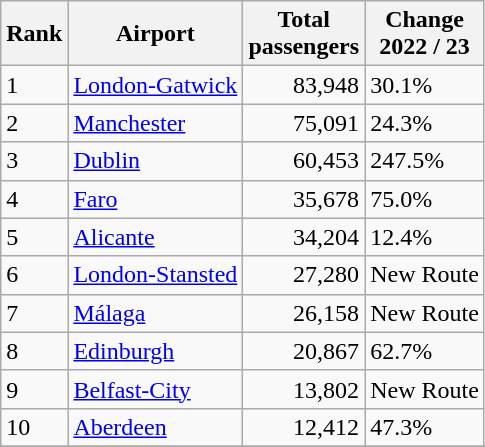<table class="wikitable sortable">
<tr>
<th>Rank</th>
<th>Airport</th>
<th>Total <br>passengers</th>
<th>Change<br>2022 / 23</th>
</tr>
<tr>
<td>1</td>
<td><a href='#'>London-Gatwick</a></td>
<td align='right'>83,948</td>
<td> 30.1%</td>
</tr>
<tr>
<td>2</td>
<td><a href='#'>Manchester</a></td>
<td align='right'>75,091</td>
<td> 24.3%</td>
</tr>
<tr>
<td>3</td>
<td><a href='#'>Dublin</a></td>
<td align='right'>60,453</td>
<td> 247.5%</td>
</tr>
<tr>
<td>4</td>
<td><a href='#'>Faro</a></td>
<td align='right'>35,678</td>
<td> 75.0%</td>
</tr>
<tr>
<td>5</td>
<td><a href='#'>Alicante</a></td>
<td align='right'>34,204</td>
<td> 12.4%</td>
</tr>
<tr>
<td>6</td>
<td><a href='#'>London-Stansted</a></td>
<td align='right'>27,280</td>
<td> New Route</td>
</tr>
<tr>
<td>7</td>
<td><a href='#'>Málaga</a></td>
<td align='right'>26,158</td>
<td> New Route</td>
</tr>
<tr>
<td>8</td>
<td><a href='#'>Edinburgh</a></td>
<td align='right'>20,867</td>
<td> 62.7%</td>
</tr>
<tr>
<td>9</td>
<td><a href='#'>Belfast-City</a></td>
<td align='right'>13,802</td>
<td> New Route</td>
</tr>
<tr>
<td>10</td>
<td><a href='#'>Aberdeen</a></td>
<td align='right'>12,412</td>
<td> 47.3%</td>
</tr>
<tr>
</tr>
</table>
